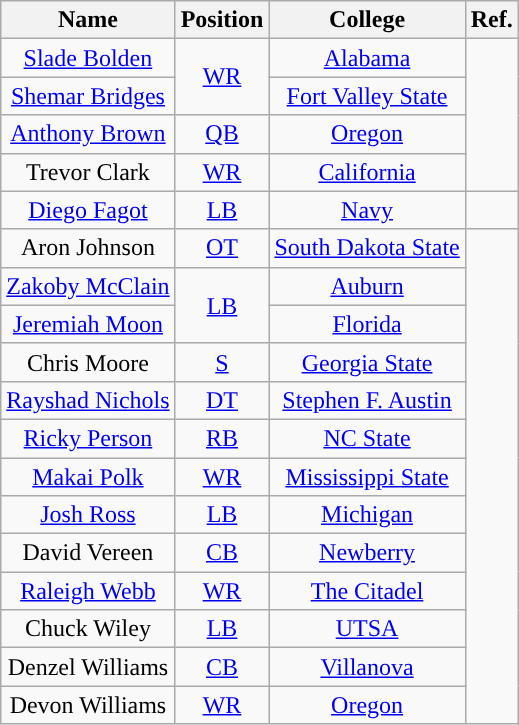<table class="wikitable" style="text-align:center">
<tr>
<th>Name</th>
<th>Position</th>
<th>College</th>
<th>Ref.</th>
</tr>
<tr>
<td><a href='#'>Slade Bolden</a></td>
<td rowspan="2"><a href='#'>WR</a></td>
<td><a href='#'>Alabama</a></td>
<td rowspan="4"></td>
</tr>
<tr>
<td><a href='#'>Shemar Bridges</a></td>
<td><a href='#'>Fort Valley State</a></td>
</tr>
<tr>
<td><a href='#'>Anthony Brown</a></td>
<td><a href='#'>QB</a></td>
<td><a href='#'>Oregon</a></td>
</tr>
<tr>
<td>Trevor Clark</td>
<td><a href='#'>WR</a></td>
<td><a href='#'>California</a></td>
</tr>
<tr>
<td><a href='#'>Diego Fagot</a></td>
<td><a href='#'>LB</a></td>
<td><a href='#'>Navy</a></td>
<td></td>
</tr>
<tr>
<td>Aron Johnson</td>
<td><a href='#'>OT</a></td>
<td><a href='#'>South Dakota State</a></td>
<td rowspan="13"></td>
</tr>
<tr>
<td><a href='#'>Zakoby McClain</a></td>
<td rowspan="2"><a href='#'>LB</a></td>
<td><a href='#'>Auburn</a></td>
</tr>
<tr>
<td><a href='#'>Jeremiah Moon</a></td>
<td><a href='#'>Florida</a></td>
</tr>
<tr>
<td>Chris Moore</td>
<td><a href='#'>S</a></td>
<td><a href='#'>Georgia State</a></td>
</tr>
<tr>
<td><a href='#'>Rayshad Nichols</a></td>
<td><a href='#'>DT</a></td>
<td><a href='#'>Stephen F. Austin</a></td>
</tr>
<tr>
<td><a href='#'>Ricky Person</a></td>
<td><a href='#'>RB</a></td>
<td><a href='#'>NC State</a></td>
</tr>
<tr>
<td><a href='#'>Makai Polk</a></td>
<td><a href='#'>WR</a></td>
<td><a href='#'>Mississippi State</a></td>
</tr>
<tr>
<td><a href='#'>Josh Ross</a></td>
<td><a href='#'>LB</a></td>
<td><a href='#'>Michigan</a></td>
</tr>
<tr>
<td>David Vereen</td>
<td><a href='#'>CB</a></td>
<td><a href='#'>Newberry</a></td>
</tr>
<tr>
<td><a href='#'>Raleigh Webb</a></td>
<td><a href='#'>WR</a></td>
<td><a href='#'>The Citadel</a></td>
</tr>
<tr>
<td>Chuck Wiley</td>
<td><a href='#'>LB</a></td>
<td><a href='#'>UTSA</a></td>
</tr>
<tr>
<td>Denzel Williams</td>
<td><a href='#'>CB</a></td>
<td><a href='#'>Villanova</a></td>
</tr>
<tr>
<td>Devon Williams</td>
<td><a href='#'>WR</a></td>
<td><a href='#'>Oregon</a></td>
</tr>
</table>
